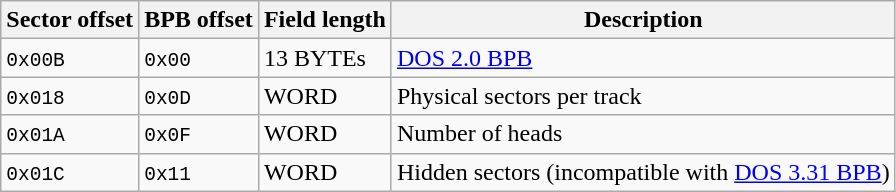<table class="wikitable">
<tr>
<th>Sector offset</th>
<th>BPB offset</th>
<th>Field length</th>
<th>Description</th>
</tr>
<tr>
<td><code>0x00B</code></td>
<td><code>0x00</code></td>
<td>13 BYTEs</td>
<td><a href='#'>DOS 2.0 BPB</a></td>
</tr>
<tr>
<td><code>0x018</code></td>
<td><code>0x0D</code></td>
<td>WORD</td>
<td>Physical sectors per track</td>
</tr>
<tr>
<td><code>0x01A</code></td>
<td><code>0x0F</code></td>
<td>WORD</td>
<td>Number of heads</td>
</tr>
<tr>
<td><code>0x01C</code></td>
<td><code>0x11</code></td>
<td>WORD</td>
<td>Hidden sectors (incompatible with <a href='#'>DOS 3.31 BPB</a>)</td>
</tr>
</table>
